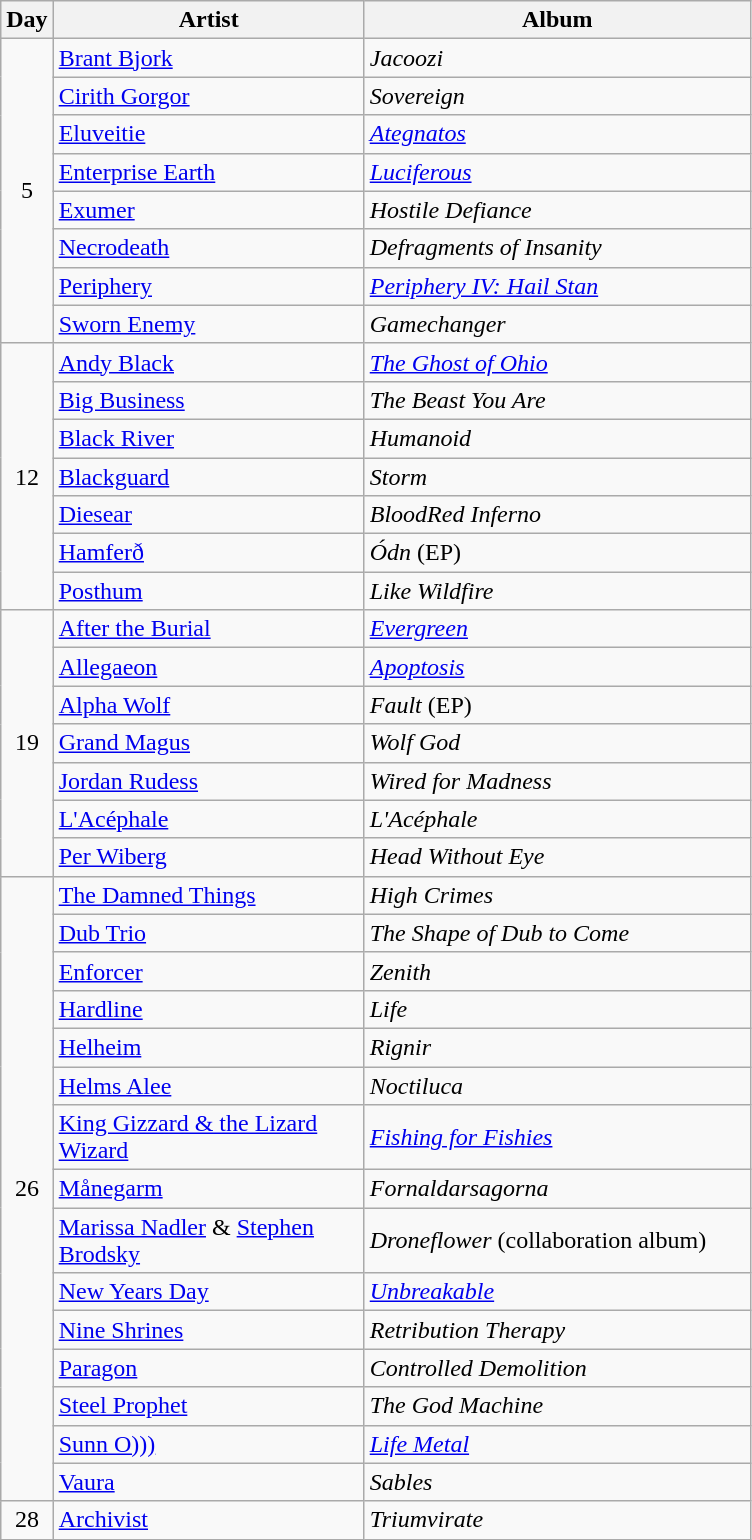<table class="wikitable">
<tr>
<th style="width:20px;">Day</th>
<th style="width:200px;">Artist</th>
<th style="width:250px;">Album</th>
</tr>
<tr>
<td style="text-align:center;" rowspan="8">5</td>
<td><a href='#'>Brant Bjork</a></td>
<td><em>Jacoozi</em></td>
</tr>
<tr>
<td><a href='#'>Cirith Gorgor</a></td>
<td><em>Sovereign</em></td>
</tr>
<tr>
<td><a href='#'>Eluveitie</a></td>
<td><em><a href='#'>Ategnatos</a></em></td>
</tr>
<tr>
<td><a href='#'>Enterprise Earth</a></td>
<td><em><a href='#'>Luciferous</a></em></td>
</tr>
<tr>
<td><a href='#'>Exumer</a></td>
<td><em>Hostile Defiance</em></td>
</tr>
<tr>
<td><a href='#'>Necrodeath</a></td>
<td><em>Defragments of Insanity</em></td>
</tr>
<tr>
<td><a href='#'>Periphery</a></td>
<td><em><a href='#'>Periphery IV: Hail Stan</a></em></td>
</tr>
<tr>
<td><a href='#'>Sworn Enemy</a></td>
<td><em>Gamechanger</em></td>
</tr>
<tr>
<td style="text-align:center;" rowspan="7">12</td>
<td><a href='#'>Andy Black</a></td>
<td><em><a href='#'>The Ghost of Ohio</a></em></td>
</tr>
<tr>
<td><a href='#'>Big Business</a></td>
<td><em>The Beast You Are</em></td>
</tr>
<tr>
<td><a href='#'>Black River</a></td>
<td><em>Humanoid</em></td>
</tr>
<tr>
<td><a href='#'>Blackguard</a></td>
<td><em>Storm</em></td>
</tr>
<tr>
<td><a href='#'>Diesear</a></td>
<td><em>BloodRed Inferno</em></td>
</tr>
<tr>
<td><a href='#'>Hamferð</a></td>
<td><em>Ódn</em> (EP)</td>
</tr>
<tr>
<td><a href='#'>Posthum</a></td>
<td><em>Like Wildfire</em></td>
</tr>
<tr>
<td style="text-align:center;" rowspan="7">19</td>
<td><a href='#'>After the Burial</a></td>
<td><em><a href='#'>Evergreen</a></em></td>
</tr>
<tr>
<td><a href='#'>Allegaeon</a></td>
<td><em><a href='#'>Apoptosis</a></em></td>
</tr>
<tr>
<td><a href='#'>Alpha Wolf</a></td>
<td><em>Fault</em> (EP)</td>
</tr>
<tr>
<td><a href='#'>Grand Magus</a></td>
<td><em>Wolf God</em></td>
</tr>
<tr>
<td><a href='#'>Jordan Rudess</a></td>
<td><em>Wired for Madness</em></td>
</tr>
<tr>
<td><a href='#'>L'Acéphale</a></td>
<td><em>L'Acéphale</em></td>
</tr>
<tr>
<td><a href='#'>Per Wiberg</a></td>
<td><em>Head Without Eye</em></td>
</tr>
<tr>
<td style="text-align:center;" rowspan="15">26</td>
<td><a href='#'>The Damned Things</a></td>
<td><em>High Crimes</em></td>
</tr>
<tr>
<td><a href='#'>Dub Trio</a></td>
<td><em>The Shape of Dub to Come</em></td>
</tr>
<tr>
<td><a href='#'>Enforcer</a></td>
<td><em>Zenith</em></td>
</tr>
<tr>
<td><a href='#'>Hardline</a></td>
<td><em>Life</em></td>
</tr>
<tr>
<td><a href='#'>Helheim</a></td>
<td><em>Rignir</em></td>
</tr>
<tr>
<td><a href='#'>Helms Alee</a></td>
<td><em>Noctiluca</em></td>
</tr>
<tr>
<td><a href='#'>King Gizzard & the Lizard Wizard</a></td>
<td><em><a href='#'>Fishing for Fishies</a></em></td>
</tr>
<tr>
<td><a href='#'>Månegarm</a></td>
<td><em>Fornaldarsagorna</em></td>
</tr>
<tr>
<td><a href='#'>Marissa Nadler</a> & <a href='#'>Stephen Brodsky</a></td>
<td><em>Droneflower</em> (collaboration album)</td>
</tr>
<tr>
<td><a href='#'>New Years Day</a></td>
<td><em><a href='#'>Unbreakable</a></em></td>
</tr>
<tr>
<td><a href='#'>Nine Shrines</a></td>
<td><em>Retribution Therapy</em></td>
</tr>
<tr>
<td><a href='#'>Paragon</a></td>
<td><em>Controlled Demolition</em></td>
</tr>
<tr>
<td><a href='#'>Steel Prophet</a></td>
<td><em>The God Machine</em></td>
</tr>
<tr>
<td><a href='#'>Sunn O)))</a></td>
<td><em><a href='#'>Life Metal</a></em></td>
</tr>
<tr>
<td><a href='#'>Vaura</a></td>
<td><em>Sables</em></td>
</tr>
<tr>
<td style="text-align:center;" rowspan="1">28</td>
<td><a href='#'>Archivist</a></td>
<td><em>Triumvirate</em></td>
</tr>
</table>
